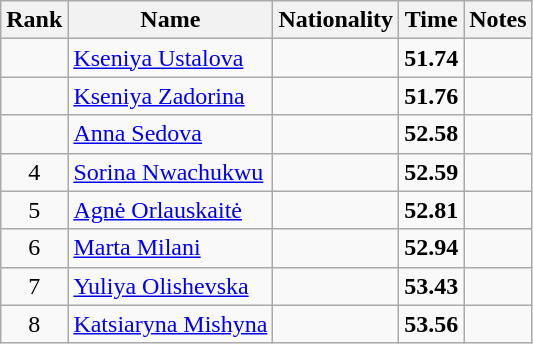<table class="wikitable sortable" style="text-align:center">
<tr>
<th>Rank</th>
<th>Name</th>
<th>Nationality</th>
<th>Time</th>
<th>Notes</th>
</tr>
<tr>
<td></td>
<td align=left><a href='#'>Kseniya Ustalova</a></td>
<td align=left></td>
<td><strong>51.74</strong></td>
<td></td>
</tr>
<tr>
<td></td>
<td align=left><a href='#'>Kseniya Zadorina</a></td>
<td align=left></td>
<td><strong>51.76</strong></td>
<td></td>
</tr>
<tr>
<td></td>
<td align=left><a href='#'>Anna Sedova</a></td>
<td align=left></td>
<td><strong>52.58</strong></td>
<td></td>
</tr>
<tr>
<td>4</td>
<td align=left><a href='#'>Sorina Nwachukwu</a></td>
<td align=left></td>
<td><strong>52.59</strong></td>
<td></td>
</tr>
<tr>
<td>5</td>
<td align=left><a href='#'>Agnė Orlauskaitė</a></td>
<td align=left></td>
<td><strong>52.81</strong></td>
<td></td>
</tr>
<tr>
<td>6</td>
<td align=left><a href='#'>Marta Milani</a></td>
<td align=left></td>
<td><strong>52.94</strong></td>
<td></td>
</tr>
<tr>
<td>7</td>
<td align=left><a href='#'>Yuliya Olishevska</a></td>
<td align=left></td>
<td><strong>53.43</strong></td>
<td></td>
</tr>
<tr>
<td>8</td>
<td align=left><a href='#'>Katsiaryna Mishyna</a></td>
<td align=left></td>
<td><strong>53.56</strong></td>
<td></td>
</tr>
</table>
